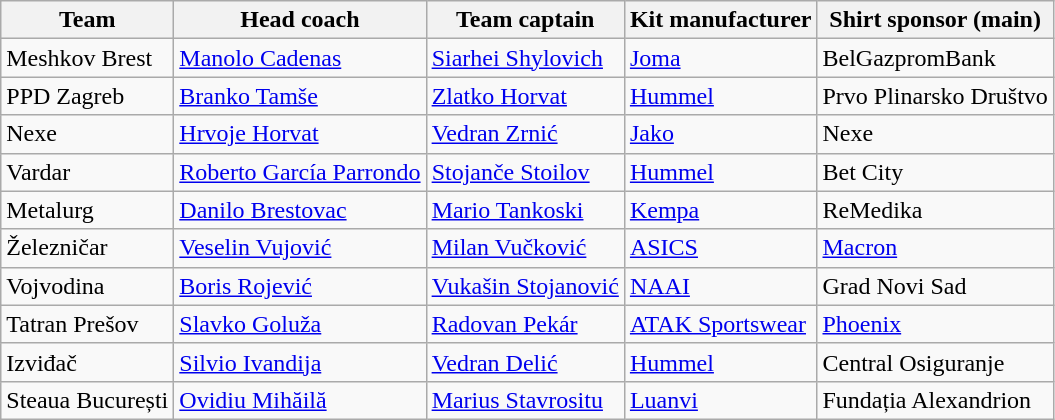<table class="wikitable sortable" style="text-align: left;">
<tr>
<th>Team</th>
<th>Head coach</th>
<th>Team captain</th>
<th>Kit manufacturer</th>
<th>Shirt sponsor (main)</th>
</tr>
<tr>
<td>Meshkov Brest</td>
<td> <a href='#'>Manolo Cadenas</a></td>
<td> <a href='#'>Siarhei Shylovich</a></td>
<td><a href='#'>Joma</a></td>
<td>BelGazpromBank</td>
</tr>
<tr>
<td>PPD Zagreb</td>
<td> <a href='#'>Branko Tamše</a></td>
<td> <a href='#'>Zlatko Horvat</a></td>
<td><a href='#'>Hummel</a></td>
<td>Prvo Plinarsko Društvo</td>
</tr>
<tr>
<td>Nexe</td>
<td> <a href='#'>Hrvoje Horvat</a></td>
<td> <a href='#'>Vedran Zrnić</a></td>
<td><a href='#'>Jako</a></td>
<td>Nexe</td>
</tr>
<tr>
<td>Vardar</td>
<td> <a href='#'>Roberto García Parrondo</a></td>
<td> <a href='#'>Stojanče Stoilov</a></td>
<td><a href='#'>Hummel</a></td>
<td>Bet City</td>
</tr>
<tr>
<td>Metalurg</td>
<td> <a href='#'>Danilo Brestovac</a></td>
<td> <a href='#'>Mario Tankoski</a></td>
<td><a href='#'>Kempa</a></td>
<td>ReMedika</td>
</tr>
<tr>
<td>Železničar</td>
<td> <a href='#'>Veselin Vujović</a></td>
<td> <a href='#'>Milan Vučković</a></td>
<td><a href='#'>ASICS</a></td>
<td><a href='#'>Macron</a></td>
</tr>
<tr>
<td>Vojvodina</td>
<td> <a href='#'>Boris Rojević</a></td>
<td> <a href='#'>Vukašin Stojanović</a></td>
<td><a href='#'>NAAI</a></td>
<td>Grad Novi Sad</td>
</tr>
<tr>
<td>Tatran Prešov</td>
<td> <a href='#'>Slavko Goluža</a></td>
<td> <a href='#'>Radovan Pekár</a></td>
<td><a href='#'>ATAK Sportswear</a></td>
<td><a href='#'>Phoenix</a></td>
</tr>
<tr>
<td>Izviđač</td>
<td> <a href='#'>Silvio Ivandija</a></td>
<td> <a href='#'>Vedran Delić</a></td>
<td><a href='#'>Hummel</a></td>
<td>Central Osiguranje</td>
</tr>
<tr>
<td>Steaua București</td>
<td> <a href='#'>Ovidiu Mihăilă</a></td>
<td> <a href='#'>Marius Stavrositu</a></td>
<td><a href='#'>Luanvi</a></td>
<td>Fundația Alexandrion</td>
</tr>
</table>
